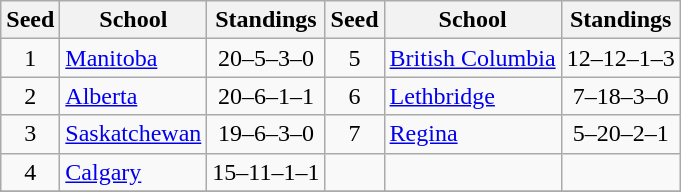<table class="wikitable">
<tr>
<th>Seed</th>
<th width:120px">School</th>
<th>Standings</th>
<th>Seed</th>
<th width:120px">School</th>
<th>Standings</th>
</tr>
<tr>
<td align=center>1</td>
<td><a href='#'>Manitoba</a></td>
<td align=center>20–5–3–0</td>
<td align=center>5</td>
<td><a href='#'>British Columbia</a></td>
<td align=center>12–12–1–3</td>
</tr>
<tr>
<td align=center>2</td>
<td><a href='#'>Alberta</a></td>
<td align=center>20–6–1–1</td>
<td align=center>6</td>
<td><a href='#'>Lethbridge</a></td>
<td align=center>7–18–3–0</td>
</tr>
<tr>
<td align=center>3</td>
<td><a href='#'>Saskatchewan</a></td>
<td align=center>19–6–3–0</td>
<td align=center>7</td>
<td><a href='#'>Regina</a></td>
<td align=center>5–20–2–1</td>
</tr>
<tr>
<td align=center>4</td>
<td><a href='#'>Calgary</a></td>
<td align=center>15–11–1–1</td>
<td></td>
<td></td>
<td></td>
</tr>
<tr>
</tr>
</table>
